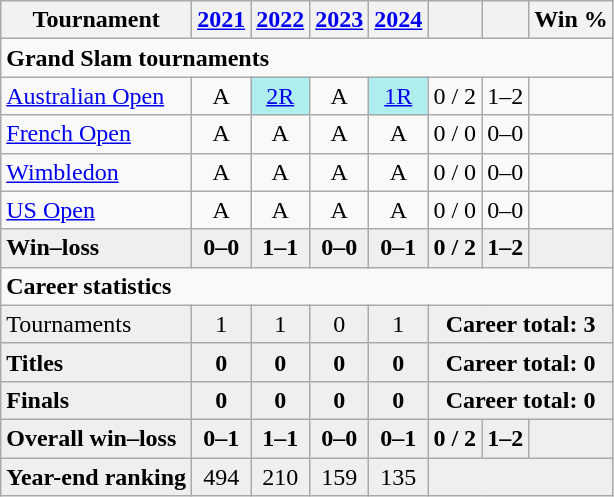<table class="wikitable nowrap" style="text-align:center">
<tr>
<th>Tournament</th>
<th><a href='#'>2021</a></th>
<th><a href='#'>2022</a></th>
<th><a href='#'>2023</a></th>
<th><a href='#'>2024</a></th>
<th></th>
<th></th>
<th>Win %</th>
</tr>
<tr>
<td colspan="8" align="left"><strong>Grand Slam tournaments</strong></td>
</tr>
<tr>
<td align="left"><a href='#'>Australian Open</a></td>
<td>A</td>
<td bgcolor=afeeee><a href='#'>2R</a></td>
<td>A</td>
<td bgcolor=afeeee><a href='#'>1R</a></td>
<td>0 / 2</td>
<td>1–2</td>
<td></td>
</tr>
<tr>
<td align="left"><a href='#'>French Open</a></td>
<td>A</td>
<td>A</td>
<td>A</td>
<td>A</td>
<td>0 / 0</td>
<td>0–0</td>
<td></td>
</tr>
<tr>
<td align="left"><a href='#'>Wimbledon</a></td>
<td>A</td>
<td>A</td>
<td>A</td>
<td>A</td>
<td>0 / 0</td>
<td>0–0</td>
<td></td>
</tr>
<tr>
<td align="left"><a href='#'>US Open</a></td>
<td>A</td>
<td>A</td>
<td>A</td>
<td>A</td>
<td>0 / 0</td>
<td>0–0</td>
<td></td>
</tr>
<tr style="font-weight:bold;background:#efefef">
<td style="text-align:left">Win–loss</td>
<td>0–0</td>
<td>1–1</td>
<td>0–0</td>
<td>0–1</td>
<td>0 / 2</td>
<td>1–2</td>
<td></td>
</tr>
<tr>
<td colspan="8" style="text-align:left"><strong>Career statistics</strong></td>
</tr>
<tr style="background:#efefef">
<td style="text-align:left">Tournaments</td>
<td>1</td>
<td>1</td>
<td>0</td>
<td>1</td>
<td colspan="3"><strong>Career total: 3</strong></td>
</tr>
<tr style="font-weight:bold;background:#efefef">
<td align="left">Titles</td>
<td>0</td>
<td>0</td>
<td>0</td>
<td>0</td>
<td colspan="3"><strong>Career total:</strong> <strong>0</strong></td>
</tr>
<tr style="font-weight:bold;background:#efefef">
<td align="left">Finals</td>
<td>0</td>
<td>0</td>
<td>0</td>
<td>0</td>
<td colspan="3"><strong>Career total:</strong> <strong>0</strong></td>
</tr>
<tr style="font-weight:bold;background:#efefef">
<td style="text-align:left">Overall win–loss</td>
<td>0–1</td>
<td>1–1</td>
<td>0–0</td>
<td>0–1</td>
<td>0 / 2</td>
<td>1–2</td>
<td></td>
</tr>
<tr style="background:#efefef">
<td align="left"><strong>Year-end ranking</strong></td>
<td>494</td>
<td>210</td>
<td>159</td>
<td>135</td>
<td colspan="3"></td>
</tr>
</table>
